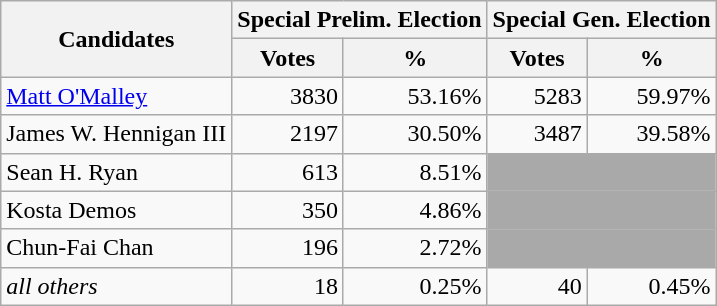<table class=wikitable>
<tr>
<th colspan=1 rowspan=2><strong>Candidates</strong></th>
<th colspan=2><strong>Special Prelim. Election</strong></th>
<th colspan=2><strong>Special Gen. Election</strong></th>
</tr>
<tr>
<th>Votes</th>
<th>%</th>
<th>Votes</th>
<th>%</th>
</tr>
<tr>
<td><a href='#'>Matt O'Malley</a></td>
<td align="right">3830</td>
<td align="right">53.16%</td>
<td align="right">5283</td>
<td align="right">59.97%</td>
</tr>
<tr>
<td>James W. Hennigan III</td>
<td align="right">2197</td>
<td align="right">30.50%</td>
<td align="right">3487</td>
<td align="right">39.58%</td>
</tr>
<tr>
<td>Sean H. Ryan</td>
<td align="right">613</td>
<td align="right">8.51%</td>
<td colspan=2 bgcolor=darkgray> </td>
</tr>
<tr>
<td>Kosta Demos</td>
<td align="right">350</td>
<td align="right">4.86%</td>
<td colspan=2 bgcolor=darkgray> </td>
</tr>
<tr>
<td>Chun-Fai Chan</td>
<td align="right">196</td>
<td align="right">2.72%</td>
<td colspan=2 bgcolor=darkgray> </td>
</tr>
<tr>
<td><em>all others</em></td>
<td align="right">18</td>
<td align="right">0.25%</td>
<td align="right">40</td>
<td align="right">0.45%</td>
</tr>
</table>
